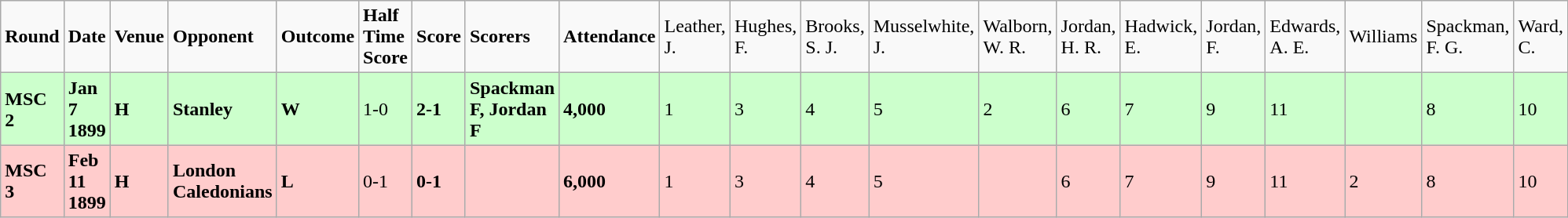<table class="wikitable">
<tr>
<td><strong>Round</strong></td>
<td><strong>Date</strong></td>
<td><strong>Venue</strong></td>
<td><strong>Opponent</strong></td>
<td><strong>Outcome</strong></td>
<td><strong>Half Time Score</strong></td>
<td><strong>Score</strong></td>
<td><strong>Scorers</strong></td>
<td><strong>Attendance</strong></td>
<td>Leather, J.</td>
<td>Hughes, F.</td>
<td>Brooks, S. J.</td>
<td>Musselwhite, J.</td>
<td>Walborn, W. R.</td>
<td>Jordan, H. R.</td>
<td>Hadwick, E.</td>
<td>Jordan, F.</td>
<td>Edwards, A. E.</td>
<td>Williams</td>
<td>Spackman, F. G.</td>
<td>Ward, C.</td>
</tr>
<tr bgcolor="#CCFFCC">
<td><strong>MSC 2</strong></td>
<td><strong>Jan 7 1899</strong></td>
<td><strong>H</strong></td>
<td><strong>Stanley</strong></td>
<td><strong>W</strong></td>
<td>1-0</td>
<td><strong>2-1</strong></td>
<td><strong>Spackman F, Jordan F</strong></td>
<td><strong>4,000</strong></td>
<td>1</td>
<td>3</td>
<td>4</td>
<td>5</td>
<td>2</td>
<td>6</td>
<td>7</td>
<td>9</td>
<td>11</td>
<td></td>
<td>8</td>
<td>10</td>
</tr>
<tr bgcolor="#FFCCCC">
<td><strong>MSC 3</strong></td>
<td><strong>Feb 11 1899</strong></td>
<td><strong>H</strong></td>
<td><strong>London Caledonians</strong></td>
<td><strong>L</strong></td>
<td>0-1</td>
<td><strong>0-1</strong></td>
<td></td>
<td><strong>6,000</strong></td>
<td>1</td>
<td>3</td>
<td>4</td>
<td>5</td>
<td></td>
<td>6</td>
<td>7</td>
<td>9</td>
<td>11</td>
<td>2</td>
<td>8</td>
<td>10</td>
</tr>
</table>
